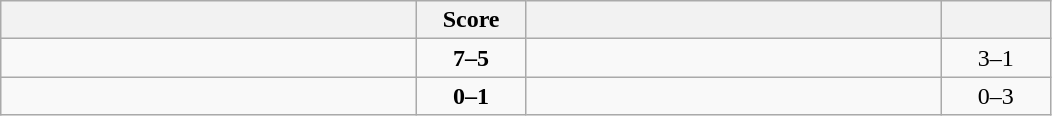<table class="wikitable" style="text-align: center; ">
<tr>
<th align="right" width="270"></th>
<th width="65">Score</th>
<th align="left" width="270"></th>
<th width="65"></th>
</tr>
<tr>
<td align="left"><strong></strong></td>
<td><strong>7–5</strong></td>
<td align="left"></td>
<td>3–1 <strong></strong></td>
</tr>
<tr>
<td align="left"></td>
<td><strong>0–1</strong></td>
<td align="left"><strong></strong></td>
<td>0–3 <strong></strong></td>
</tr>
</table>
